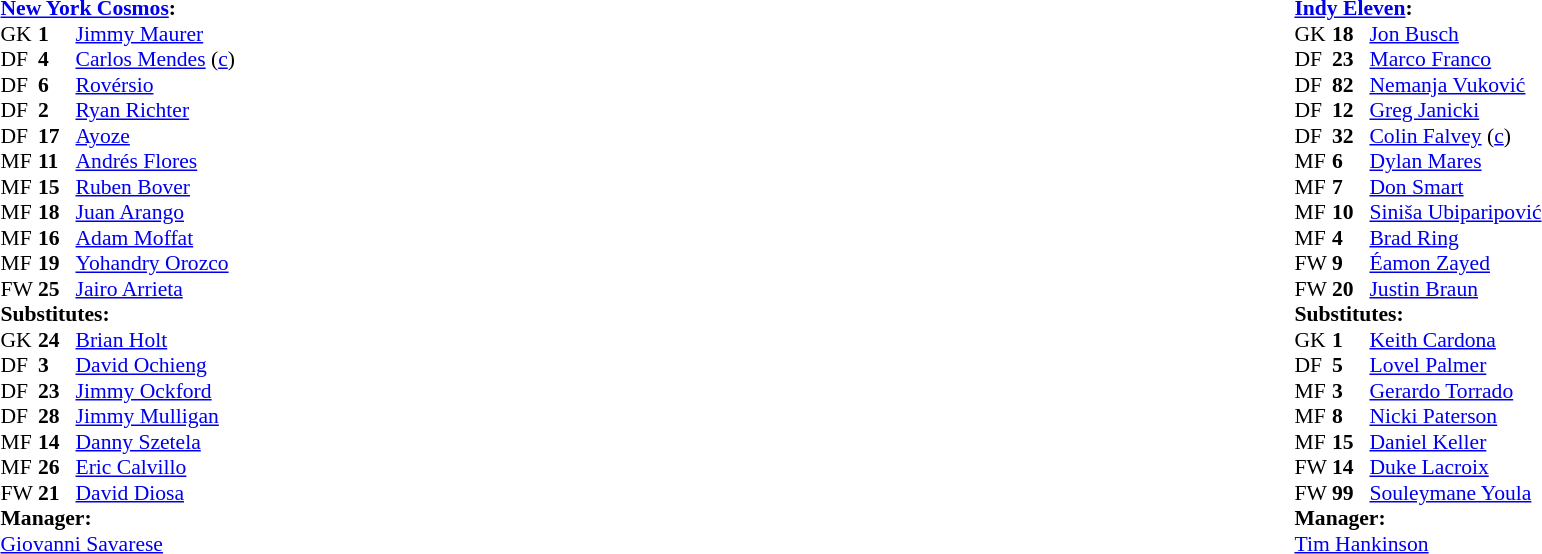<table style="width:100%;">
<tr>
<td style="vertical-align:top; width:40%;"><br><table style="font-size: 90%" cellspacing="0" cellpadding="0">
<tr>
<td colspan="4"><strong><a href='#'>New York Cosmos</a>:</strong></td>
</tr>
<tr>
<th width=25></th>
<th width=25></th>
</tr>
<tr>
<td>GK</td>
<td><strong>1</strong></td>
<td> <a href='#'>Jimmy Maurer</a></td>
</tr>
<tr>
<td>DF</td>
<td><strong>4</strong></td>
<td> <a href='#'>Carlos Mendes</a> (<a href='#'>c</a>)</td>
</tr>
<tr>
<td>DF</td>
<td><strong>6</strong></td>
<td> <a href='#'>Rovérsio</a></td>
<td></td>
<td></td>
</tr>
<tr>
<td>DF</td>
<td><strong>2</strong></td>
<td> <a href='#'>Ryan Richter</a></td>
</tr>
<tr>
<td>DF</td>
<td><strong>17</strong></td>
<td> <a href='#'>Ayoze</a></td>
</tr>
<tr>
<td>MF</td>
<td><strong>11</strong></td>
<td> <a href='#'>Andrés Flores</a></td>
<td></td>
<td></td>
</tr>
<tr>
<td>MF</td>
<td><strong>15</strong></td>
<td> <a href='#'>Ruben Bover</a></td>
</tr>
<tr>
<td>MF</td>
<td><strong>18</strong></td>
<td> <a href='#'>Juan Arango</a></td>
</tr>
<tr>
<td>MF</td>
<td><strong>16</strong></td>
<td> <a href='#'>Adam Moffat</a></td>
</tr>
<tr>
<td>MF</td>
<td><strong>19</strong></td>
<td> <a href='#'>Yohandry Orozco</a></td>
<td></td>
<td></td>
</tr>
<tr>
<td>FW</td>
<td><strong>25</strong></td>
<td> <a href='#'>Jairo Arrieta</a></td>
<td></td>
</tr>
<tr>
<td colspan="3"><strong>Substitutes:</strong></td>
</tr>
<tr>
<td>GK</td>
<td><strong>24</strong></td>
<td> <a href='#'>Brian Holt</a></td>
</tr>
<tr>
<td>DF</td>
<td><strong>3</strong></td>
<td> <a href='#'>David Ochieng</a></td>
<td></td>
<td></td>
</tr>
<tr>
<td>DF</td>
<td><strong>23</strong></td>
<td> <a href='#'>Jimmy Ockford</a></td>
</tr>
<tr>
<td>DF</td>
<td><strong>28</strong></td>
<td> <a href='#'>Jimmy Mulligan</a></td>
</tr>
<tr>
<td>MF</td>
<td><strong>14</strong></td>
<td> <a href='#'>Danny Szetela</a></td>
<td></td>
<td></td>
</tr>
<tr>
<td>MF</td>
<td><strong>26</strong></td>
<td> <a href='#'>Eric Calvillo</a></td>
</tr>
<tr>
<td>FW</td>
<td><strong>21</strong></td>
<td> <a href='#'>David Diosa</a></td>
<td></td>
<td></td>
</tr>
<tr>
<td colspan=3><strong>Manager:</strong><br> <a href='#'>Giovanni Savarese</a></td>
</tr>
<tr>
<td colspan=4></td>
</tr>
</table>
</td>
<td valign="top"></td>
<td style="vertical-align:top; width:50%;"><br><table cellspacing="0" cellpadding="0" style="font-size:90%; margin:auto;">
<tr>
<td colspan="4"><strong><a href='#'>Indy Eleven</a>:</strong></td>
</tr>
<tr>
<th width=25></th>
<th width=25></th>
</tr>
<tr>
<td>GK</td>
<td><strong>18</strong></td>
<td> <a href='#'>Jon Busch</a></td>
</tr>
<tr>
<td>DF</td>
<td><strong>23</strong></td>
<td> <a href='#'>Marco Franco</a></td>
</tr>
<tr>
<td>DF</td>
<td><strong>82</strong></td>
<td> <a href='#'>Nemanja Vuković</a></td>
</tr>
<tr>
<td>DF</td>
<td><strong>12</strong></td>
<td> <a href='#'>Greg Janicki</a></td>
</tr>
<tr>
<td>DF</td>
<td><strong>32</strong></td>
<td> <a href='#'>Colin Falvey</a> (<a href='#'>c</a>)</td>
<td></td>
</tr>
<tr>
<td>MF</td>
<td><strong>6</strong></td>
<td> <a href='#'>Dylan Mares</a></td>
<td></td>
<td></td>
</tr>
<tr>
<td>MF</td>
<td><strong>7</strong></td>
<td> <a href='#'>Don Smart</a></td>
<td></td>
<td></td>
</tr>
<tr>
<td>MF</td>
<td><strong>10</strong></td>
<td> <a href='#'>Siniša Ubiparipović</a></td>
<td></td>
<td></td>
</tr>
<tr>
<td>MF</td>
<td><strong>4</strong></td>
<td> <a href='#'>Brad Ring</a></td>
<td></td>
</tr>
<tr>
<td>FW</td>
<td><strong>9</strong></td>
<td> <a href='#'>Éamon Zayed</a></td>
</tr>
<tr>
<td>FW</td>
<td><strong>20</strong></td>
<td> <a href='#'>Justin Braun</a></td>
</tr>
<tr>
<td colspan="3"><strong>Substitutes:</strong></td>
</tr>
<tr>
<td>GK</td>
<td><strong>1</strong></td>
<td> <a href='#'>Keith Cardona</a></td>
</tr>
<tr>
<td>DF</td>
<td><strong>5</strong></td>
<td> <a href='#'>Lovel Palmer</a></td>
</tr>
<tr>
<td>MF</td>
<td><strong>3</strong></td>
<td> <a href='#'>Gerardo Torrado</a></td>
<td></td>
<td></td>
</tr>
<tr>
<td>MF</td>
<td><strong>8</strong></td>
<td> <a href='#'>Nicki Paterson</a></td>
<td></td>
<td></td>
</tr>
<tr>
<td>MF</td>
<td><strong>15</strong></td>
<td> <a href='#'>Daniel Keller</a></td>
</tr>
<tr>
<td>FW</td>
<td><strong>14</strong></td>
<td> <a href='#'>Duke Lacroix</a></td>
<td></td>
<td></td>
</tr>
<tr>
<td>FW</td>
<td><strong>99</strong></td>
<td> <a href='#'>Souleymane Youla</a></td>
</tr>
<tr>
<td colspan=3><strong>Manager:</strong><br> <a href='#'>Tim Hankinson</a></td>
</tr>
<tr>
<td colspan=4></td>
</tr>
</table>
</td>
</tr>
</table>
